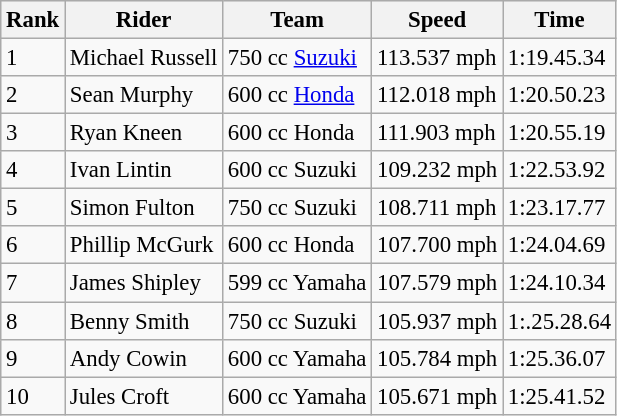<table class="wikitable" style="font-size: 95%;">
<tr style="background:#efefef;">
<th>Rank</th>
<th>Rider</th>
<th>Team</th>
<th>Speed</th>
<th>Time</th>
</tr>
<tr>
<td>1</td>
<td> Michael Russell</td>
<td>750 cc <a href='#'>Suzuki</a></td>
<td>113.537 mph</td>
<td>1:19.45.34</td>
</tr>
<tr>
<td>2</td>
<td> Sean Murphy</td>
<td>600 cc <a href='#'>Honda</a></td>
<td>112.018 mph</td>
<td>1:20.50.23</td>
</tr>
<tr>
<td>3</td>
<td> Ryan Kneen</td>
<td>600 cc Honda</td>
<td>111.903 mph</td>
<td>1:20.55.19</td>
</tr>
<tr>
<td>4</td>
<td> Ivan Lintin</td>
<td>600 cc Suzuki</td>
<td>109.232 mph</td>
<td>1:22.53.92</td>
</tr>
<tr>
<td>5</td>
<td> Simon Fulton</td>
<td>750 cc Suzuki</td>
<td>108.711 mph</td>
<td>1:23.17.77</td>
</tr>
<tr>
<td>6</td>
<td> Phillip McGurk</td>
<td>600 cc Honda</td>
<td>107.700 mph</td>
<td>1:24.04.69</td>
</tr>
<tr>
<td>7</td>
<td> James Shipley</td>
<td>599 cc Yamaha</td>
<td>107.579 mph</td>
<td>1:24.10.34</td>
</tr>
<tr>
<td>8</td>
<td> Benny Smith</td>
<td>750 cc Suzuki</td>
<td>105.937 mph</td>
<td>1:.25.28.64</td>
</tr>
<tr>
<td>9</td>
<td> Andy Cowin</td>
<td>600 cc Yamaha</td>
<td>105.784 mph</td>
<td>1:25.36.07</td>
</tr>
<tr>
<td>10</td>
<td> Jules Croft</td>
<td>600 cc Yamaha</td>
<td>105.671 mph</td>
<td>1:25.41.52</td>
</tr>
</table>
